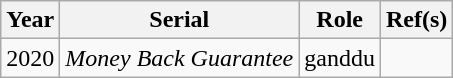<table class="wikitable sortable">
<tr>
<th>Year</th>
<th>Serial</th>
<th>Role</th>
<th>Ref(s)</th>
</tr>
<tr>
<td>2020</td>
<td><em>Money Back Guarantee</em></td>
<td>ganddu</td>
<td></td>
</tr>
</table>
